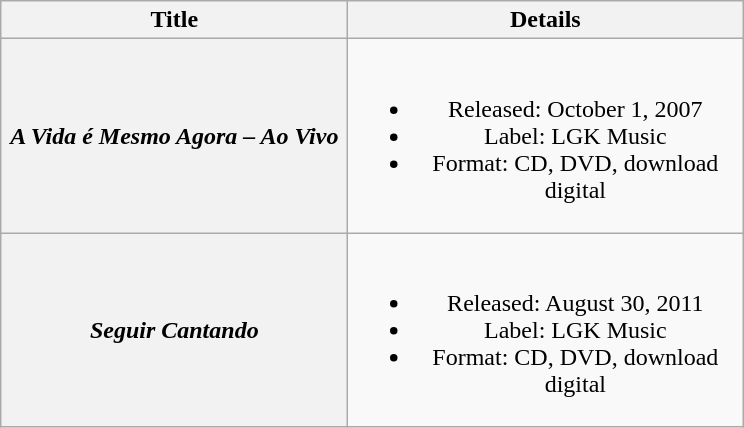<table class="wikitable plainrowheaders" style="text-align:center;">
<tr>
<th scope="col" style="width:14em;">Title</th>
<th scope="col" style="width:16em;">Details</th>
</tr>
<tr>
<th scope="row"><em>A Vida é Mesmo Agora – Ao Vivo</em></th>
<td><br><ul><li>Released: October 1, 2007</li><li>Label: LGK Music</li><li>Format: CD, DVD, download digital</li></ul></td>
</tr>
<tr>
<th scope="row"><em>Seguir Cantando</em></th>
<td><br><ul><li>Released: August 30, 2011</li><li>Label: LGK Music</li><li>Format: CD, DVD, download digital</li></ul></td>
</tr>
</table>
